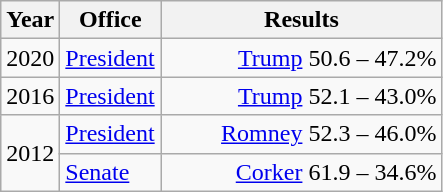<table class=wikitable>
<tr>
<th width="30">Year</th>
<th width="60">Office</th>
<th width="180">Results</th>
</tr>
<tr>
<td>2020</td>
<td><a href='#'>President</a></td>
<td align="right" ><a href='#'>Trump</a> 50.6 – 47.2%</td>
</tr>
<tr>
<td>2016</td>
<td><a href='#'>President</a></td>
<td align="right" ><a href='#'>Trump</a> 52.1 – 43.0%</td>
</tr>
<tr>
<td rowspan="2">2012</td>
<td><a href='#'>President</a></td>
<td align="right" ><a href='#'>Romney</a> 52.3 – 46.0%</td>
</tr>
<tr>
<td><a href='#'>Senate</a></td>
<td align="right" ><a href='#'>Corker</a> 61.9 – 34.6%</td>
</tr>
</table>
